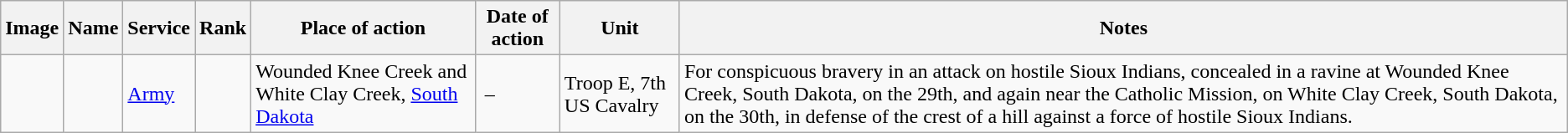<table class="wikitable">
<tr>
<th class="unsortable">Image</th>
<th>Name</th>
<th>Service</th>
<th>Rank</th>
<th>Place of action</th>
<th>Date of action</th>
<th>Unit</th>
<th class="unsortable">Notes</th>
</tr>
<tr>
<td></td>
<td></td>
<td><a href='#'>Army</a></td>
<td></td>
<td>Wounded Knee Creek and White Clay Creek, <a href='#'>South Dakota</a></td>
<td> – </td>
<td>Troop E, 7th US Cavalry</td>
<td>For conspicuous bravery in an attack on hostile Sioux Indians, concealed in a ravine at Wounded Knee Creek, South Dakota, on the 29th, and again near the Catholic Mission, on White Clay Creek, South Dakota, on the 30th, in defense of the crest of a hill against a force of hostile Sioux Indians.</td>
</tr>
</table>
